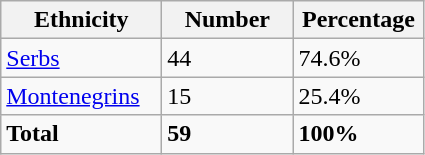<table class="wikitable">
<tr>
<th width="100px">Ethnicity</th>
<th width="80px">Number</th>
<th width="80px">Percentage</th>
</tr>
<tr>
<td><a href='#'>Serbs</a></td>
<td>44</td>
<td>74.6%</td>
</tr>
<tr>
<td><a href='#'>Montenegrins</a></td>
<td>15</td>
<td>25.4%</td>
</tr>
<tr>
<td><strong>Total</strong></td>
<td><strong>59</strong></td>
<td><strong>100%</strong></td>
</tr>
</table>
